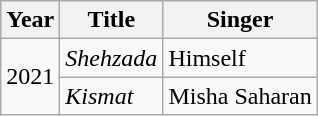<table class="wikitable plainrowheaders sortable">
<tr>
<th scope="col">Year</th>
<th scope="col">Title</th>
<th scope="col">Singer</th>
</tr>
<tr>
<td rowspan="2">2021</td>
<td><em>Shehzada</em></td>
<td>Himself</td>
</tr>
<tr>
<td><em>Kismat</em></td>
<td>Misha Saharan</td>
</tr>
</table>
